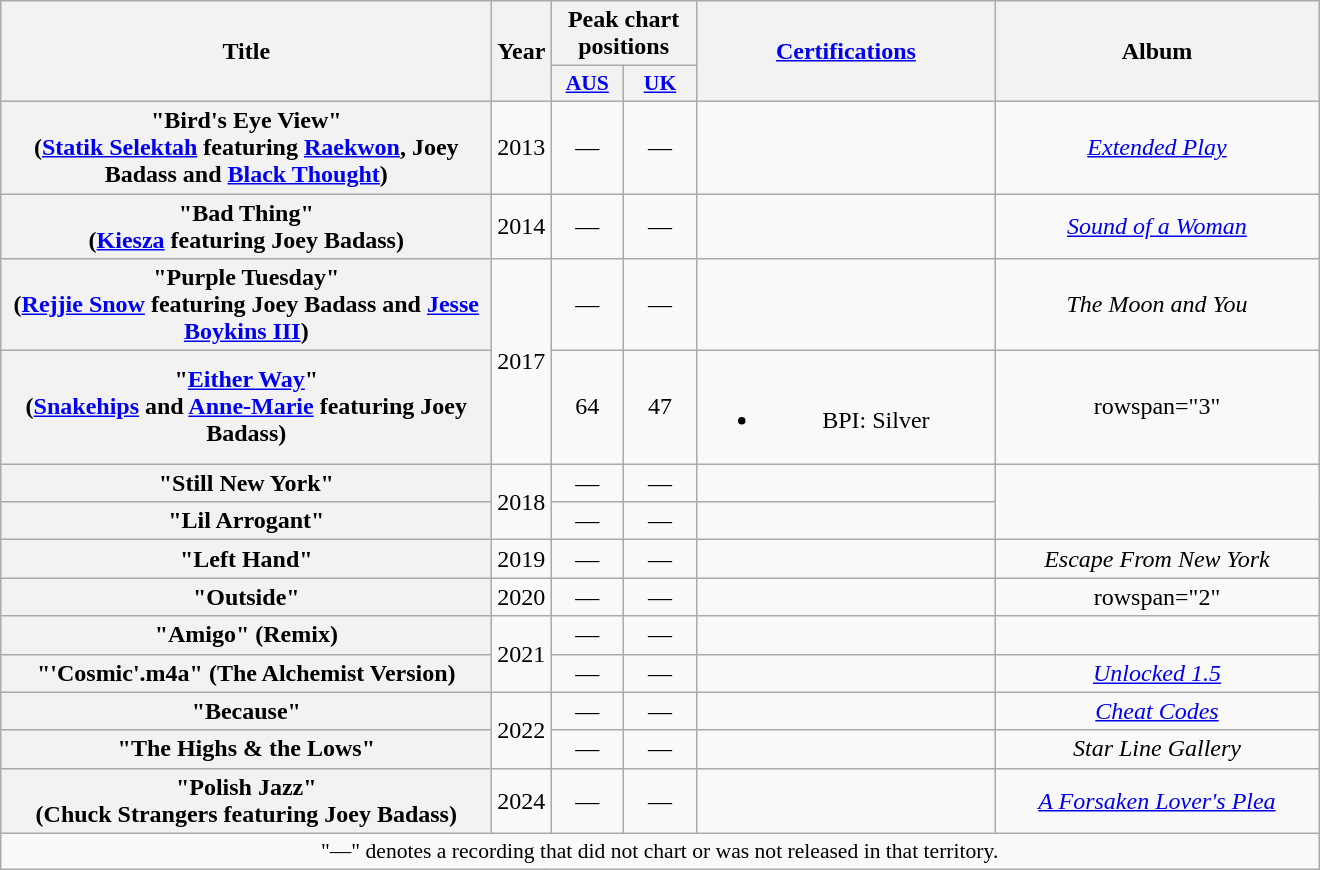<table class="wikitable plainrowheaders" style="text-align:center;">
<tr>
<th scope="col" rowspan="2" style="width:20em;">Title</th>
<th scope="col" rowspan="2" style="width:1em;">Year</th>
<th scope="col" colspan="2">Peak chart positions</th>
<th scope="col" rowspan="2" style="width:12em;"><a href='#'>Certifications</a></th>
<th scope="col" rowspan="2" style="width:13em;">Album</th>
</tr>
<tr>
<th scope="col" style="width:2.9em;font-size:90%;"><a href='#'>AUS</a><br></th>
<th scope="col" style="width:2.9em;font-size:90%;"><a href='#'>UK</a><br></th>
</tr>
<tr>
<th scope="row">"Bird's Eye View"<br><span>(<a href='#'>Statik Selektah</a> featuring <a href='#'>Raekwon</a>, Joey Badass and <a href='#'>Black Thought</a>)</span></th>
<td>2013</td>
<td>—</td>
<td>—</td>
<td></td>
<td><em><a href='#'>Extended Play</a></em></td>
</tr>
<tr>
<th scope="row">"Bad Thing"<br><span>(<a href='#'>Kiesza</a> featuring Joey Badass)</span></th>
<td>2014</td>
<td>—</td>
<td>—</td>
<td></td>
<td><em><a href='#'>Sound of a Woman</a></em></td>
</tr>
<tr>
<th scope="row">"Purple Tuesday"<br><span>(<a href='#'>Rejjie Snow</a> featuring Joey Badass and <a href='#'>Jesse Boykins III</a>)</span></th>
<td rowspan="2">2017</td>
<td>—</td>
<td>—</td>
<td></td>
<td><em>The Moon and You</em></td>
</tr>
<tr>
<th scope="row">"<a href='#'>Either Way</a>"<br><span>(<a href='#'>Snakehips</a> and <a href='#'>Anne-Marie</a> featuring Joey Badass)</span></th>
<td>64</td>
<td>47</td>
<td><br><ul><li>BPI: Silver</li></ul></td>
<td>rowspan="3" </td>
</tr>
<tr>
<th scope="row">"Still New York"<br></th>
<td rowspan="2">2018</td>
<td>—</td>
<td>—</td>
<td></td>
</tr>
<tr>
<th scope="row">"Lil Arrogant"<br></th>
<td>—</td>
<td>—</td>
<td></td>
</tr>
<tr>
<th scope="row">"Left Hand"<br></th>
<td>2019</td>
<td>—</td>
<td>—</td>
<td></td>
<td><em>Escape From New York</em></td>
</tr>
<tr>
<th scope="row">"Outside"<br></th>
<td>2020</td>
<td>—</td>
<td>—</td>
<td></td>
<td>rowspan="2" </td>
</tr>
<tr>
<th scope="row">"Amigo" (Remix)<br></th>
<td rowspan="2">2021</td>
<td>—</td>
<td>—</td>
<td></td>
</tr>
<tr>
<th scope="row">"'Cosmic'.m4a" (The Alchemist Version)<br></th>
<td>—</td>
<td>—</td>
<td></td>
<td><em><a href='#'>Unlocked 1.5</a></em></td>
</tr>
<tr>
<th scope="row">"Because"<br></th>
<td rowspan="2">2022</td>
<td>—</td>
<td>—</td>
<td></td>
<td><em><a href='#'>Cheat Codes</a></em></td>
</tr>
<tr>
<th scope="row">"The Highs & the Lows"<br></th>
<td>—</td>
<td>—</td>
<td></td>
<td><em>Star Line Gallery</em></td>
</tr>
<tr>
<th scope="row">"Polish Jazz"<br><span>(Chuck Strangers featuring Joey Badass)</span></th>
<td>2024</td>
<td>—</td>
<td>—</td>
<td></td>
<td><em><a href='#'>A Forsaken Lover's Plea</a></em></td>
</tr>
<tr>
<td colspan="14" style="font-size:90%">"—" denotes a recording that did not chart or was not released in that territory.</td>
</tr>
</table>
